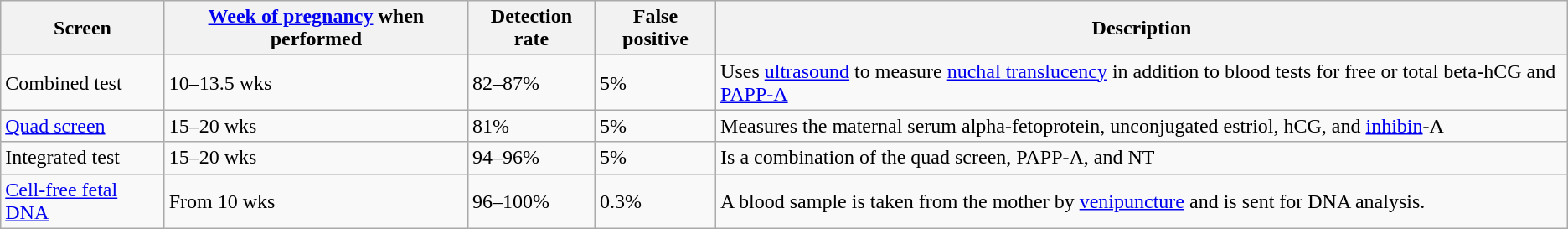<table class="wikitable">
<tr>
<th>Screen</th>
<th><a href='#'>Week of pregnancy</a> when performed</th>
<th>Detection rate</th>
<th>False positive</th>
<th>Description</th>
</tr>
<tr>
<td>Combined test</td>
<td>10–13.5 wks</td>
<td>82–87%</td>
<td>5%</td>
<td>Uses <a href='#'>ultrasound</a> to measure <a href='#'>nuchal translucency</a> in addition to blood tests for free or total beta-hCG and <a href='#'>PAPP-A</a></td>
</tr>
<tr>
<td><a href='#'>Quad screen</a></td>
<td>15–20 wks</td>
<td>81%</td>
<td>5%</td>
<td>Measures the maternal serum alpha-fetoprotein, unconjugated estriol, hCG, and <a href='#'>inhibin</a>-A</td>
</tr>
<tr>
<td>Integrated test</td>
<td>15–20 wks</td>
<td>94–96%</td>
<td>5%</td>
<td>Is a combination of the quad screen, PAPP-A, and NT</td>
</tr>
<tr>
<td><a href='#'>Cell-free fetal DNA</a></td>
<td>From 10 wks</td>
<td>96–100%</td>
<td>0.3%</td>
<td>A blood sample is taken from the mother by <a href='#'>venipuncture</a> and is sent for DNA analysis.</td>
</tr>
</table>
